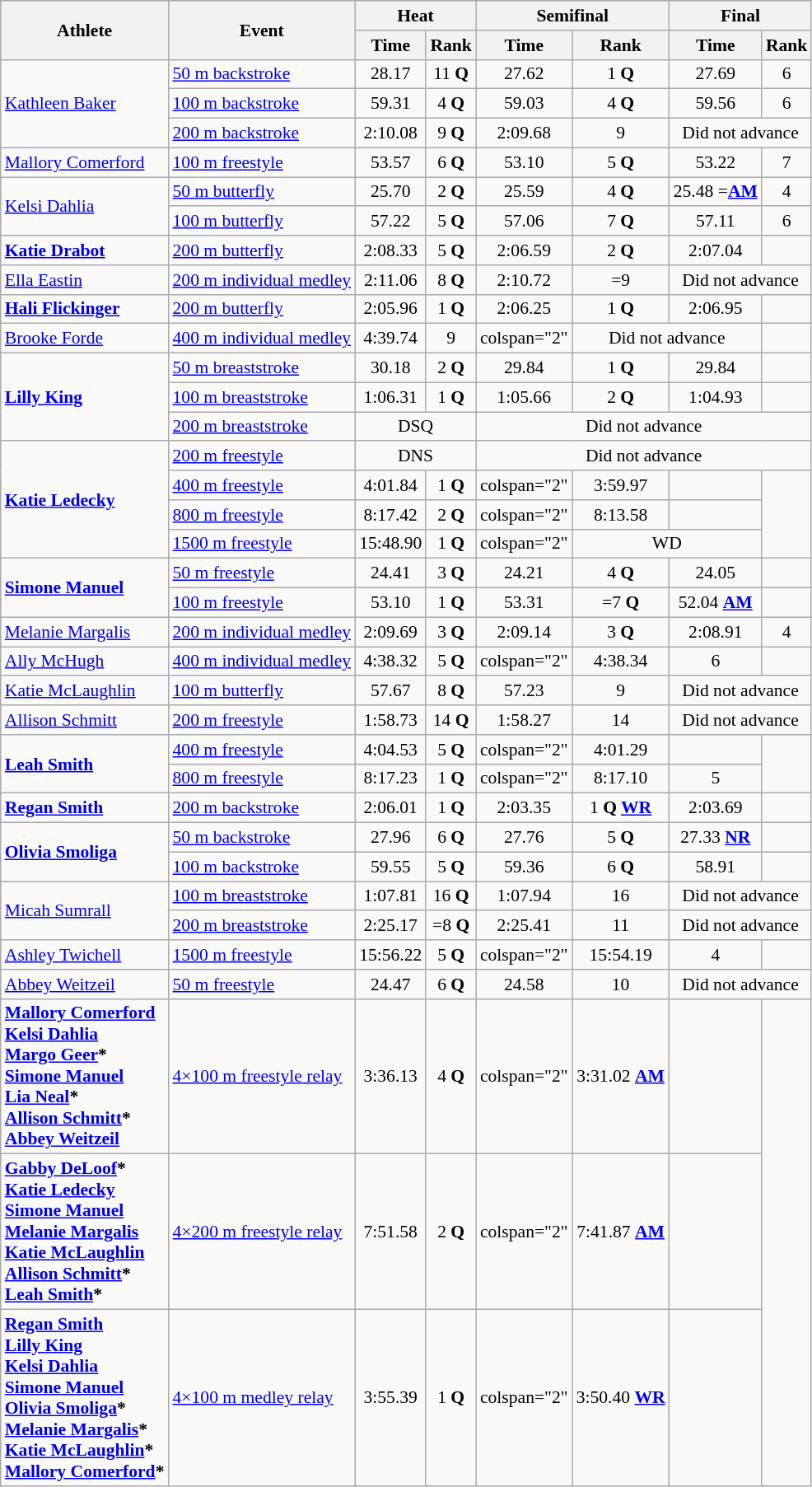<table class="wikitable" style="font-size:90%;">
<tr>
<th rowspan="2">Athlete</th>
<th rowspan="2">Event</th>
<th colspan="2">Heat</th>
<th colspan="2">Semifinal</th>
<th colspan="2">Final</th>
</tr>
<tr>
<th>Time</th>
<th>Rank</th>
<th>Time</th>
<th>Rank</th>
<th>Time</th>
<th>Rank</th>
</tr>
<tr align="center">
<td rowspan="3" align="left"><a href='#'>Kathleen Baker</a></td>
<td align="left"><a href='#'>50 m backstroke</a></td>
<td>28.17</td>
<td>11 <strong>Q</strong></td>
<td>27.62</td>
<td>1 <strong>Q</strong></td>
<td>27.69</td>
<td>6</td>
</tr>
<tr align="center">
<td align="left"><a href='#'>100 m backstroke</a></td>
<td>59.31</td>
<td>4 <strong>Q</strong></td>
<td>59.03</td>
<td>4 <strong>Q</strong></td>
<td>59.56</td>
<td>6</td>
</tr>
<tr align="center">
<td align="left"><a href='#'>200 m backstroke</a></td>
<td>2:10.08</td>
<td>9 <strong>Q</strong></td>
<td>2:09.68</td>
<td>9</td>
<td colspan="2">Did not advance</td>
</tr>
<tr align="center">
<td align="left"><a href='#'>Mallory Comerford</a></td>
<td align="left"><a href='#'>100 m freestyle</a></td>
<td>53.57</td>
<td>6 <strong>Q</strong></td>
<td>53.10</td>
<td>5 <strong>Q</strong></td>
<td>53.22</td>
<td>7</td>
</tr>
<tr align="center">
<td rowspan="2" align="left"><a href='#'>Kelsi Dahlia</a></td>
<td align="left"><a href='#'>50 m butterfly</a></td>
<td>25.70</td>
<td>2 <strong>Q</strong></td>
<td>25.59</td>
<td>4 <strong>Q</strong></td>
<td>25.48 =<strong><a href='#'>AM</a></strong></td>
<td>4</td>
</tr>
<tr align="center">
<td align="left"><a href='#'>100 m butterfly</a></td>
<td>57.22</td>
<td>5 <strong>Q</strong></td>
<td>57.06</td>
<td>7 <strong>Q</strong></td>
<td>57.11</td>
<td>6</td>
</tr>
<tr align="center">
<td align="left"><strong><a href='#'>Katie Drabot</a></strong></td>
<td align="left"><a href='#'>200 m butterfly</a></td>
<td>2:08.33</td>
<td>5 <strong>Q</strong></td>
<td>2:06.59</td>
<td>2 <strong>Q</strong></td>
<td>2:07.04</td>
<td></td>
</tr>
<tr align="center">
<td align="left"><a href='#'>Ella Eastin</a></td>
<td align="left"><a href='#'>200 m individual medley</a></td>
<td>2:11.06</td>
<td>8 <strong>Q</strong></td>
<td>2:10.72</td>
<td>=9</td>
<td colspan="2">Did not advance</td>
</tr>
<tr align="center">
<td align="left"><strong><a href='#'>Hali Flickinger</a></strong></td>
<td align="left"><a href='#'>200 m butterfly</a></td>
<td>2:05.96</td>
<td>1 <strong>Q</strong></td>
<td>2:06.25</td>
<td>1 <strong>Q</strong></td>
<td>2:06.95</td>
<td></td>
</tr>
<tr align="center">
<td align="left"><a href='#'>Brooke Forde</a></td>
<td align="left"><a href='#'>400 m individual medley</a></td>
<td>4:39.74</td>
<td>9</td>
<td>colspan="2" </td>
<td colspan="2">Did not advance</td>
</tr>
<tr align="center">
<td rowspan="3" align="left"><strong><a href='#'>Lilly King</a></strong></td>
<td align="left"><a href='#'>50 m breaststroke</a></td>
<td>30.18</td>
<td>2 <strong>Q</strong></td>
<td>29.84</td>
<td>1 <strong>Q</strong></td>
<td>29.84</td>
<td></td>
</tr>
<tr align="center">
<td align="left"><a href='#'>100 m breaststroke</a></td>
<td>1:06.31</td>
<td>1 <strong>Q</strong></td>
<td>1:05.66</td>
<td>2 <strong>Q</strong></td>
<td>1:04.93</td>
<td></td>
</tr>
<tr align="center">
<td align="left"><a href='#'>200 m breaststroke</a></td>
<td colspan="2">DSQ</td>
<td colspan="4">Did not advance</td>
</tr>
<tr align="center">
<td rowspan="4" align="left"><strong><a href='#'>Katie Ledecky</a></strong></td>
<td align="left"><a href='#'>200 m freestyle</a></td>
<td colspan="2">DNS</td>
<td colspan="4">Did not advance</td>
</tr>
<tr align="center">
<td align="left"><a href='#'>400 m freestyle</a></td>
<td>4:01.84</td>
<td>1 <strong>Q</strong></td>
<td>colspan="2" </td>
<td>3:59.97</td>
<td></td>
</tr>
<tr align="center">
<td align="left"><a href='#'>800 m freestyle</a></td>
<td>8:17.42</td>
<td>2 <strong>Q</strong></td>
<td>colspan="2" </td>
<td>8:13.58</td>
<td></td>
</tr>
<tr align="center">
<td align="left"><a href='#'>1500 m freestyle</a></td>
<td>15:48.90</td>
<td>1 <strong>Q</strong></td>
<td>colspan="2" </td>
<td colspan="2">WD</td>
</tr>
<tr align="center">
<td rowspan="2" align="left"><strong><a href='#'>Simone Manuel</a></strong></td>
<td align="left"><a href='#'>50 m freestyle</a></td>
<td>24.41</td>
<td>3 <strong>Q</strong></td>
<td>24.21</td>
<td>4 <strong>Q</strong></td>
<td>24.05</td>
<td></td>
</tr>
<tr align="center">
<td align="left"><a href='#'>100 m freestyle</a></td>
<td>53.10</td>
<td>1 <strong>Q</strong></td>
<td>53.31</td>
<td>=7 <strong>Q</strong></td>
<td>52.04 <strong><a href='#'>AM</a></strong></td>
<td></td>
</tr>
<tr align="center">
<td align="left"><a href='#'>Melanie Margalis</a></td>
<td align="left"><a href='#'>200 m individual medley</a></td>
<td>2:09.69</td>
<td>3 <strong>Q</strong></td>
<td>2:09.14</td>
<td>3 <strong>Q</strong></td>
<td>2:08.91</td>
<td>4</td>
</tr>
<tr align="center">
<td align="left"><a href='#'>Ally McHugh</a></td>
<td align="left"><a href='#'>400 m individual medley</a></td>
<td>4:38.32</td>
<td>5 <strong>Q</strong></td>
<td>colspan="2" </td>
<td>4:38.34</td>
<td>6</td>
</tr>
<tr align="center">
<td align="left"><a href='#'>Katie McLaughlin</a></td>
<td align="left"><a href='#'>100 m butterfly</a></td>
<td>57.67</td>
<td>8 <strong>Q</strong></td>
<td>57.23</td>
<td>9</td>
<td colspan="2">Did not advance</td>
</tr>
<tr align="center">
<td align="left"><a href='#'>Allison Schmitt</a></td>
<td align="left"><a href='#'>200 m freestyle</a></td>
<td>1:58.73</td>
<td>14 <strong>Q</strong></td>
<td>1:58.27</td>
<td>14</td>
<td colspan="2">Did not advance</td>
</tr>
<tr align="center">
<td rowspan="2" align="left"><a href='#'><strong>Leah Smith</strong></a></td>
<td align="left"><a href='#'>400 m freestyle</a></td>
<td>4:04.53</td>
<td>5 <strong>Q</strong></td>
<td>colspan="2" </td>
<td>4:01.29</td>
<td></td>
</tr>
<tr align="center">
<td align="left"><a href='#'>800 m freestyle</a></td>
<td>8:17.23</td>
<td>1 <strong>Q</strong></td>
<td>colspan="2" </td>
<td>8:17.10</td>
<td>5</td>
</tr>
<tr align="center">
<td align="left"><a href='#'><strong>Regan Smith</strong></a></td>
<td align="left"><a href='#'>200 m backstroke</a></td>
<td>2:06.01</td>
<td>1 <strong>Q</strong></td>
<td>2:03.35</td>
<td>1 <strong>Q <a href='#'>WR</a></strong></td>
<td>2:03.69</td>
<td></td>
</tr>
<tr align="center">
<td rowspan="2" align="left"><strong><a href='#'>Olivia Smoliga</a></strong></td>
<td align="left"><a href='#'>50 m backstroke</a></td>
<td>27.96</td>
<td>6 <strong>Q</strong></td>
<td>27.76</td>
<td>5 <strong>Q</strong></td>
<td>27.33 <a href='#'><strong>NR</strong></a></td>
<td></td>
</tr>
<tr align="center">
<td align="left"><a href='#'>100 m backstroke</a></td>
<td>59.55</td>
<td>5 <strong>Q</strong></td>
<td>59.36</td>
<td>6 <strong>Q</strong></td>
<td>58.91</td>
<td></td>
</tr>
<tr align="center">
<td rowspan="2" align="left"><a href='#'>Micah Sumrall</a></td>
<td align="left"><a href='#'>100 m breaststroke</a></td>
<td>1:07.81</td>
<td>16 <strong>Q</strong></td>
<td>1:07.94</td>
<td>16</td>
<td colspan="2">Did not advance</td>
</tr>
<tr align="center">
<td align="left"><a href='#'>200 m breaststroke</a></td>
<td>2:25.17</td>
<td>=8 <strong>Q</strong></td>
<td>2:25.41</td>
<td>11</td>
<td colspan="2">Did not advance</td>
</tr>
<tr align="center">
<td align="left"><a href='#'>Ashley Twichell</a></td>
<td align="left"><a href='#'>1500 m freestyle</a></td>
<td>15:56.22</td>
<td>5 <strong>Q</strong></td>
<td>colspan="2" </td>
<td>15:54.19</td>
<td>4</td>
</tr>
<tr align="center">
<td align="left"><a href='#'>Abbey Weitzeil</a></td>
<td align="left"><a href='#'>50 m freestyle</a></td>
<td>24.47</td>
<td>6 <strong>Q</strong></td>
<td>24.58</td>
<td>10</td>
<td colspan="2">Did not advance</td>
</tr>
<tr align="center">
<td align="left"><strong><a href='#'>Mallory Comerford</a><br><a href='#'>Kelsi Dahlia</a><br><a href='#'>Margo Geer</a>*<br><a href='#'>Simone Manuel</a><br><a href='#'>Lia Neal</a>*<br><a href='#'>Allison Schmitt</a>*<br><a href='#'>Abbey Weitzeil</a></strong></td>
<td align="left"><a href='#'>4×100 m freestyle relay</a></td>
<td>3:36.13</td>
<td>4 <strong>Q</strong></td>
<td>colspan="2" </td>
<td>3:31.02 <strong><a href='#'>AM</a></strong></td>
<td></td>
</tr>
<tr align="center">
<td align="left"><strong><a href='#'>Gabby DeLoof</a>*<br><a href='#'>Katie Ledecky</a><br><a href='#'>Simone Manuel</a><br><a href='#'>Melanie Margalis</a><br><a href='#'>Katie McLaughlin</a><br><a href='#'>Allison Schmitt</a>*<br><a href='#'>Leah Smith</a>*</strong></td>
<td align="left"><a href='#'>4×200 m freestyle relay</a></td>
<td>7:51.58</td>
<td>2 <strong>Q</strong></td>
<td>colspan="2" </td>
<td>7:41.87 <strong><a href='#'>AM</a></strong></td>
<td></td>
</tr>
<tr align="center">
<td align="left"><strong><a href='#'>Regan Smith</a> <br><a href='#'>Lilly King</a> <br><a href='#'>Kelsi Dahlia</a> <br><a href='#'>Simone Manuel</a><br><a href='#'>Olivia Smoliga</a>*<br><a href='#'>Melanie Margalis</a>*<br><a href='#'>Katie McLaughlin</a>*<br><a href='#'>Mallory Comerford</a>*</strong></td>
<td align="left"><a href='#'>4×100 m medley relay</a></td>
<td>3:55.39</td>
<td>1 <strong>Q</strong></td>
<td>colspan="2" </td>
<td>3:50.40 <strong><a href='#'>WR</a></strong></td>
<td></td>
</tr>
</table>
